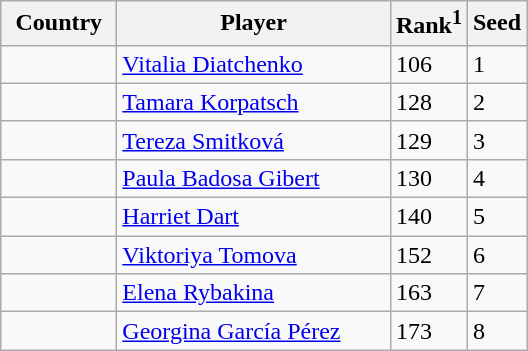<table class="sortable wikitable">
<tr>
<th width="70">Country</th>
<th width="175">Player</th>
<th>Rank<sup>1</sup></th>
<th>Seed</th>
</tr>
<tr>
<td></td>
<td><a href='#'>Vitalia Diatchenko</a></td>
<td>106</td>
<td>1</td>
</tr>
<tr>
<td></td>
<td><a href='#'>Tamara Korpatsch</a></td>
<td>128</td>
<td>2</td>
</tr>
<tr>
<td></td>
<td><a href='#'>Tereza Smitková</a></td>
<td>129</td>
<td>3</td>
</tr>
<tr>
<td></td>
<td><a href='#'>Paula Badosa Gibert</a></td>
<td>130</td>
<td>4</td>
</tr>
<tr>
<td></td>
<td><a href='#'>Harriet Dart</a></td>
<td>140</td>
<td>5</td>
</tr>
<tr>
<td></td>
<td><a href='#'>Viktoriya Tomova</a></td>
<td>152</td>
<td>6</td>
</tr>
<tr>
<td></td>
<td><a href='#'>Elena Rybakina</a></td>
<td>163</td>
<td>7</td>
</tr>
<tr>
<td></td>
<td><a href='#'>Georgina García Pérez</a></td>
<td>173</td>
<td>8</td>
</tr>
</table>
